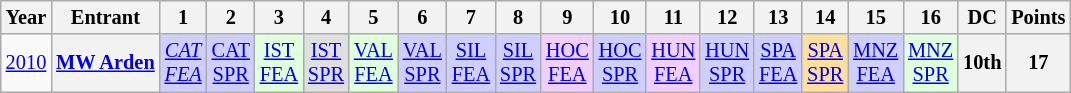<table class="wikitable" style="text-align:center; font-size:85%">
<tr>
<th>Year</th>
<th>Entrant</th>
<th>1</th>
<th>2</th>
<th>3</th>
<th>4</th>
<th>5</th>
<th>6</th>
<th>7</th>
<th>8</th>
<th>9</th>
<th>10</th>
<th>11</th>
<th>12</th>
<th>13</th>
<th>14</th>
<th>15</th>
<th>16</th>
<th>DC</th>
<th>Points</th>
</tr>
<tr>
<td><a href='#'>2010</a></td>
<th nowrap><a href='#'>MW Arden</a></th>
<td style="background:#CFCFFF;"><em><a href='#'>CAT<br>FEA</a></em><br></td>
<td style="background:#CFCFFF;"><a href='#'>CAT<br>SPR</a><br></td>
<td style="background:#dfffdf;"><a href='#'>IST<br>FEA</a><br></td>
<td style="background:#dfdfdf;"><a href='#'>IST<br>SPR</a><br></td>
<td style="background:#dfffdf;"><a href='#'>VAL<br>FEA</a><br></td>
<td style="background:#CFCFFF;"><a href='#'>VAL<br>SPR</a><br></td>
<td style="background:#CFCFFF;"><a href='#'>SIL<br>FEA</a><br></td>
<td style="background:#CFCFFF;"><a href='#'>SIL<br>SPR</a><br></td>
<td style="background:#efcfff;"><a href='#'>HOC<br>FEA</a><br></td>
<td style="background:#CFCFFF;"><a href='#'>HOC<br>SPR</a><br></td>
<td style="background:#efcfff;"><a href='#'>HUN<br>FEA</a><br></td>
<td style="background:#CFCFFF;"><a href='#'>HUN<br>SPR</a><br></td>
<td style="background:#CFCFFF;"><a href='#'>SPA<br>FEA</a><br></td>
<td style="background:#FFDF9F;"><a href='#'>SPA<br>SPR</a><br></td>
<td style="background:#CFCFFF;"><a href='#'>MNZ<br>FEA</a><br></td>
<td style="background:#dfffdf;"><a href='#'>MNZ<br>SPR</a><br></td>
<th>10th</th>
<th>17</th>
</tr>
</table>
